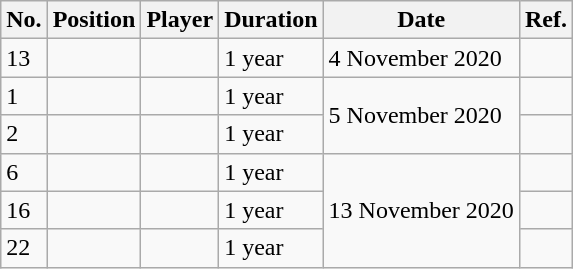<table class="wikitable">
<tr>
<th scope="col">No.</th>
<th scope="col">Position</th>
<th scope="col">Player</th>
<th scope="col">Duration</th>
<th scope="col">Date</th>
<th scope="col">Ref.</th>
</tr>
<tr>
<td>13</td>
<td></td>
<td align="left"></td>
<td>1 year</td>
<td>4 November 2020</td>
<td></td>
</tr>
<tr>
<td>1</td>
<td></td>
<td align="left"></td>
<td>1 year</td>
<td rowspan="2">5 November 2020</td>
<td></td>
</tr>
<tr>
<td>2</td>
<td></td>
<td align="left"></td>
<td>1 year</td>
<td></td>
</tr>
<tr>
<td>6</td>
<td></td>
<td align="left"></td>
<td>1 year</td>
<td rowspan="3">13 November 2020</td>
<td></td>
</tr>
<tr>
<td>16</td>
<td></td>
<td align="left"></td>
<td>1 year</td>
<td></td>
</tr>
<tr>
<td>22</td>
<td></td>
<td align="left"></td>
<td>1 year</td>
<td></td>
</tr>
</table>
